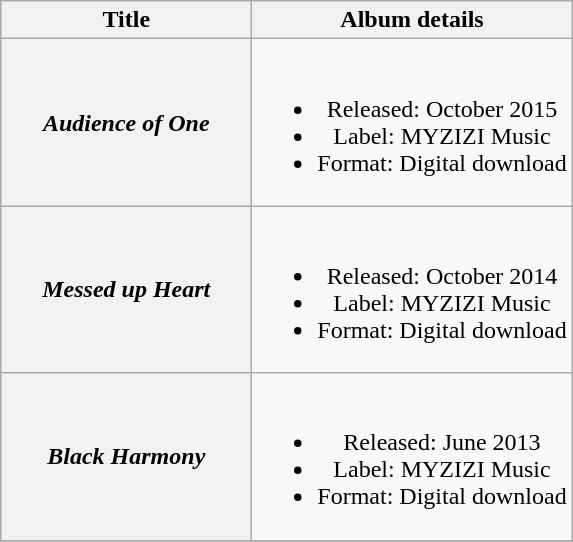<table class="wikitable plainrowheaders" style="text-align:center;">
<tr>
<th scope="col" style="width:10em;">Title</th>
<th scope="col">Album details</th>
</tr>
<tr>
<th scope="row"><em>Audience of One</em></th>
<td><br><ul><li>Released: October 2015</li><li>Label: MYZIZI Music</li><li>Format: Digital download</li></ul></td>
</tr>
<tr>
<th scope="row"><em>Messed up Heart</em></th>
<td><br><ul><li>Released: October 2014</li><li>Label: MYZIZI Music</li><li>Format: Digital download</li></ul></td>
</tr>
<tr>
<th scope="row"><em>Black Harmony</em></th>
<td><br><ul><li>Released: June 2013</li><li>Label: MYZIZI Music</li><li>Format: Digital download</li></ul></td>
</tr>
<tr>
</tr>
</table>
